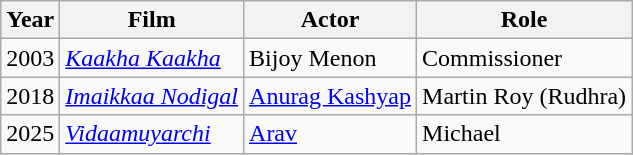<table class="wikitable">
<tr>
<th>Year</th>
<th>Film</th>
<th>Actor</th>
<th>Role</th>
</tr>
<tr>
<td>2003</td>
<td><em><a href='#'>Kaakha Kaakha</a></em></td>
<td>Bijoy Menon</td>
<td>Commissioner</td>
</tr>
<tr>
<td>2018</td>
<td><em><a href='#'>Imaikkaa Nodigal</a></em></td>
<td><a href='#'>Anurag Kashyap</a></td>
<td>Martin Roy (Rudhra)</td>
</tr>
<tr>
<td>2025</td>
<td><em><a href='#'>Vidaamuyarchi</a></em></td>
<td><a href='#'>Arav</a></td>
<td>Michael</td>
</tr>
</table>
